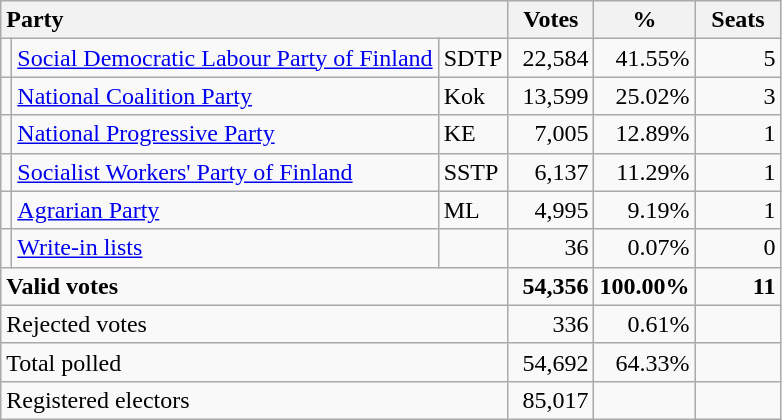<table class="wikitable" border="1" style="text-align:right;">
<tr>
<th style="text-align:left;" colspan=3>Party</th>
<th align=center width="50">Votes</th>
<th align=center width="50">%</th>
<th align=center width="50">Seats</th>
</tr>
<tr>
<td></td>
<td align=left style="white-space: nowrap;"><a href='#'>Social Democratic Labour Party of Finland</a></td>
<td align=left>SDTP</td>
<td>22,584</td>
<td>41.55%</td>
<td>5</td>
</tr>
<tr>
<td></td>
<td align=left><a href='#'>National Coalition Party</a></td>
<td align=left>Kok</td>
<td>13,599</td>
<td>25.02%</td>
<td>3</td>
</tr>
<tr>
<td></td>
<td align=left><a href='#'>National Progressive Party</a></td>
<td align=left>KE</td>
<td>7,005</td>
<td>12.89%</td>
<td>1</td>
</tr>
<tr>
<td></td>
<td align=left><a href='#'>Socialist Workers' Party of Finland</a></td>
<td align=left>SSTP</td>
<td>6,137</td>
<td>11.29%</td>
<td>1</td>
</tr>
<tr>
<td></td>
<td align=left><a href='#'>Agrarian Party</a></td>
<td align=left>ML</td>
<td>4,995</td>
<td>9.19%</td>
<td>1</td>
</tr>
<tr>
<td></td>
<td align=left><a href='#'>Write-in lists</a></td>
<td align=left></td>
<td>36</td>
<td>0.07%</td>
<td>0</td>
</tr>
<tr style="font-weight:bold">
<td align=left colspan=3>Valid votes</td>
<td>54,356</td>
<td>100.00%</td>
<td>11</td>
</tr>
<tr>
<td align=left colspan=3>Rejected votes</td>
<td>336</td>
<td>0.61%</td>
<td></td>
</tr>
<tr>
<td align=left colspan=3>Total polled</td>
<td>54,692</td>
<td>64.33%</td>
<td></td>
</tr>
<tr>
<td align=left colspan=3>Registered electors</td>
<td>85,017</td>
<td></td>
<td></td>
</tr>
</table>
